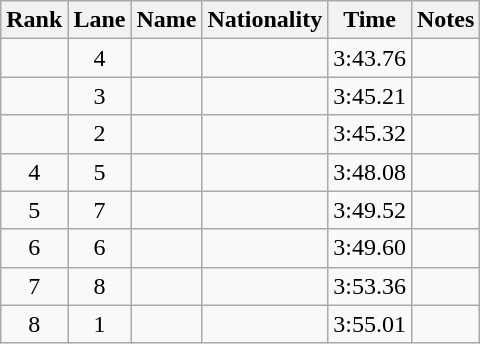<table class="wikitable sortable" style="text-align:center">
<tr>
<th>Rank</th>
<th>Lane</th>
<th>Name</th>
<th>Nationality</th>
<th>Time</th>
<th>Notes</th>
</tr>
<tr>
<td></td>
<td>4</td>
<td align="left"></td>
<td align="left"></td>
<td>3:43.76</td>
<td></td>
</tr>
<tr>
<td></td>
<td>3</td>
<td align="left"></td>
<td align="left"></td>
<td>3:45.21</td>
<td></td>
</tr>
<tr>
<td></td>
<td>2</td>
<td align="left"></td>
<td align="left"></td>
<td>3:45.32</td>
<td></td>
</tr>
<tr>
<td>4</td>
<td>5</td>
<td align="left"></td>
<td align="left"></td>
<td>3:48.08</td>
<td></td>
</tr>
<tr>
<td>5</td>
<td>7</td>
<td align="left"></td>
<td align="left"></td>
<td>3:49.52</td>
<td></td>
</tr>
<tr>
<td>6</td>
<td>6</td>
<td align="left"></td>
<td align="left"></td>
<td>3:49.60</td>
<td></td>
</tr>
<tr>
<td>7</td>
<td>8</td>
<td align="left"></td>
<td align="left"></td>
<td>3:53.36</td>
<td></td>
</tr>
<tr>
<td>8</td>
<td>1</td>
<td align="left"></td>
<td align="left"></td>
<td>3:55.01</td>
<td></td>
</tr>
</table>
